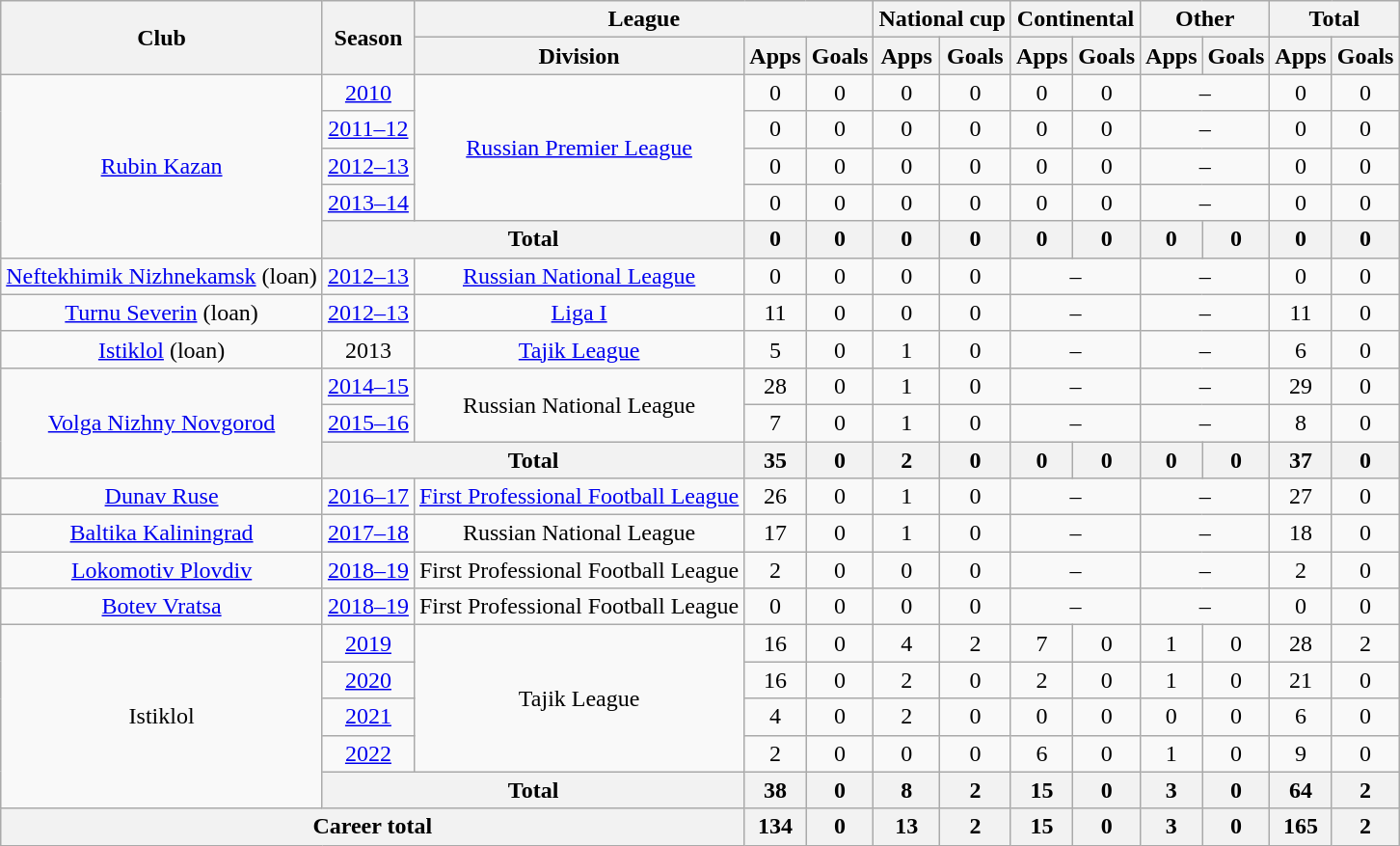<table class="wikitable" style="text-align:center">
<tr>
<th rowspan="2">Club</th>
<th rowspan="2">Season</th>
<th colspan="3">League</th>
<th colspan="2">National cup</th>
<th colspan="2">Continental</th>
<th colspan="2">Other</th>
<th colspan="2">Total</th>
</tr>
<tr>
<th>Division</th>
<th>Apps</th>
<th>Goals</th>
<th>Apps</th>
<th>Goals</th>
<th>Apps</th>
<th>Goals</th>
<th>Apps</th>
<th>Goals</th>
<th>Apps</th>
<th>Goals</th>
</tr>
<tr>
<td rowspan="5"><a href='#'>Rubin Kazan</a></td>
<td><a href='#'>2010</a></td>
<td rowspan="4"><a href='#'>Russian Premier League</a></td>
<td>0</td>
<td>0</td>
<td>0</td>
<td>0</td>
<td>0</td>
<td>0</td>
<td colspan="2">–</td>
<td>0</td>
<td>0</td>
</tr>
<tr>
<td><a href='#'>2011–12</a></td>
<td>0</td>
<td>0</td>
<td>0</td>
<td>0</td>
<td>0</td>
<td>0</td>
<td colspan="2">–</td>
<td>0</td>
<td>0</td>
</tr>
<tr>
<td><a href='#'>2012–13</a></td>
<td>0</td>
<td>0</td>
<td>0</td>
<td>0</td>
<td>0</td>
<td>0</td>
<td colspan="2">–</td>
<td>0</td>
<td>0</td>
</tr>
<tr>
<td><a href='#'>2013–14</a></td>
<td>0</td>
<td>0</td>
<td>0</td>
<td>0</td>
<td>0</td>
<td>0</td>
<td colspan="2">–</td>
<td>0</td>
<td>0</td>
</tr>
<tr>
<th colspan="2">Total</th>
<th>0</th>
<th>0</th>
<th>0</th>
<th>0</th>
<th>0</th>
<th>0</th>
<th>0</th>
<th>0</th>
<th>0</th>
<th>0</th>
</tr>
<tr>
<td><a href='#'>Neftekhimik Nizhnekamsk</a> (loan)</td>
<td><a href='#'>2012–13</a></td>
<td><a href='#'>Russian National League</a></td>
<td>0</td>
<td>0</td>
<td>0</td>
<td>0</td>
<td colspan="2">–</td>
<td colspan="2">–</td>
<td>0</td>
<td>0</td>
</tr>
<tr>
<td><a href='#'>Turnu Severin</a> (loan)</td>
<td><a href='#'>2012–13</a></td>
<td><a href='#'>Liga I</a></td>
<td>11</td>
<td>0</td>
<td>0</td>
<td>0</td>
<td colspan="2">–</td>
<td colspan="2">–</td>
<td>11</td>
<td>0</td>
</tr>
<tr>
<td><a href='#'>Istiklol</a> (loan)</td>
<td>2013</td>
<td><a href='#'>Tajik League</a></td>
<td>5</td>
<td>0</td>
<td>1</td>
<td>0</td>
<td colspan="2">–</td>
<td colspan="2">–</td>
<td>6</td>
<td>0</td>
</tr>
<tr>
<td rowspan="3"><a href='#'>Volga Nizhny Novgorod</a></td>
<td><a href='#'>2014–15</a></td>
<td rowspan="2">Russian National League</td>
<td>28</td>
<td>0</td>
<td>1</td>
<td>0</td>
<td colspan="2">–</td>
<td colspan="2">–</td>
<td>29</td>
<td>0</td>
</tr>
<tr>
<td><a href='#'>2015–16</a></td>
<td>7</td>
<td>0</td>
<td>1</td>
<td>0</td>
<td colspan="2">–</td>
<td colspan="2">–</td>
<td>8</td>
<td>0</td>
</tr>
<tr>
<th colspan="2">Total</th>
<th>35</th>
<th>0</th>
<th>2</th>
<th>0</th>
<th>0</th>
<th>0</th>
<th>0</th>
<th>0</th>
<th>37</th>
<th>0</th>
</tr>
<tr>
<td><a href='#'>Dunav Ruse</a></td>
<td><a href='#'>2016–17</a></td>
<td><a href='#'>First Professional Football League</a></td>
<td>26</td>
<td>0</td>
<td>1</td>
<td>0</td>
<td colspan="2">–</td>
<td colspan="2">–</td>
<td>27</td>
<td>0</td>
</tr>
<tr>
<td><a href='#'>Baltika Kaliningrad</a></td>
<td><a href='#'>2017–18</a></td>
<td>Russian National League</td>
<td>17</td>
<td>0</td>
<td>1</td>
<td>0</td>
<td colspan="2">–</td>
<td colspan="2">–</td>
<td>18</td>
<td>0</td>
</tr>
<tr>
<td><a href='#'>Lokomotiv Plovdiv</a></td>
<td><a href='#'>2018–19</a></td>
<td>First Professional Football League</td>
<td>2</td>
<td>0</td>
<td>0</td>
<td>0</td>
<td colspan="2">–</td>
<td colspan="2">–</td>
<td>2</td>
<td>0</td>
</tr>
<tr>
<td><a href='#'>Botev Vratsa</a></td>
<td><a href='#'>2018–19</a></td>
<td>First Professional Football League</td>
<td>0</td>
<td>0</td>
<td>0</td>
<td>0</td>
<td colspan="2">–</td>
<td colspan="2">–</td>
<td>0</td>
<td>0</td>
</tr>
<tr>
<td rowspan="5">Istiklol</td>
<td><a href='#'>2019</a></td>
<td rowspan="4">Tajik League</td>
<td>16</td>
<td>0</td>
<td>4</td>
<td>2</td>
<td>7</td>
<td>0</td>
<td>1</td>
<td>0</td>
<td>28</td>
<td>2</td>
</tr>
<tr>
<td><a href='#'>2020</a></td>
<td>16</td>
<td>0</td>
<td>2</td>
<td>0</td>
<td>2</td>
<td>0</td>
<td>1</td>
<td>0</td>
<td>21</td>
<td>0</td>
</tr>
<tr>
<td><a href='#'>2021</a></td>
<td>4</td>
<td>0</td>
<td>2</td>
<td>0</td>
<td>0</td>
<td>0</td>
<td>0</td>
<td>0</td>
<td>6</td>
<td>0</td>
</tr>
<tr>
<td><a href='#'>2022</a></td>
<td>2</td>
<td>0</td>
<td>0</td>
<td>0</td>
<td>6</td>
<td>0</td>
<td>1</td>
<td>0</td>
<td>9</td>
<td>0</td>
</tr>
<tr>
<th colspan="2">Total</th>
<th>38</th>
<th>0</th>
<th>8</th>
<th>2</th>
<th>15</th>
<th>0</th>
<th>3</th>
<th>0</th>
<th>64</th>
<th>2</th>
</tr>
<tr>
<th colspan="3">Career total</th>
<th>134</th>
<th>0</th>
<th>13</th>
<th>2</th>
<th>15</th>
<th>0</th>
<th>3</th>
<th>0</th>
<th>165</th>
<th>2</th>
</tr>
</table>
